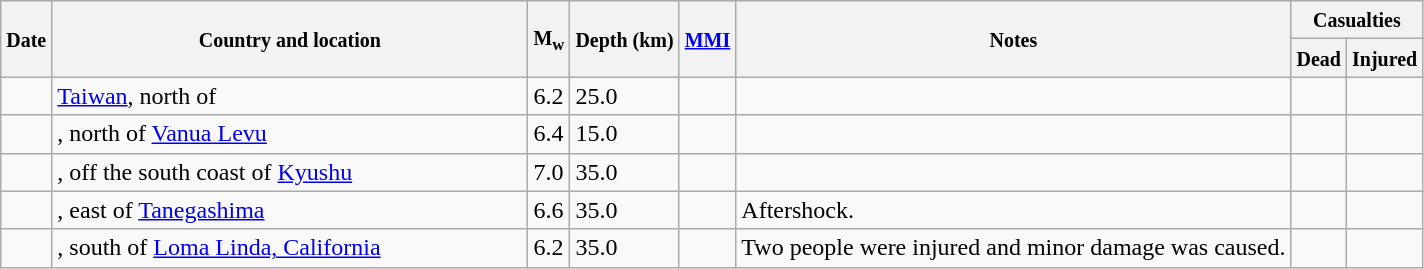<table class="wikitable sortable sort-under" style="border:1px black; margin-left:1em;">
<tr>
<th rowspan="2"><small>Date</small></th>
<th rowspan="2" style="width: 310px"><small>Country and location</small></th>
<th rowspan="2"><small>M<sub>w</sub></small></th>
<th rowspan="2"><small>Depth (km)</small></th>
<th rowspan="2"><small><a href='#'>MMI</a></small></th>
<th rowspan="2" class="unsortable"><small>Notes</small></th>
<th colspan="2"><small>Casualties</small></th>
</tr>
<tr>
<th><small>Dead</small></th>
<th><small>Injured</small></th>
</tr>
<tr>
<td></td>
<td> <a href='#'>Taiwan</a>, north of</td>
<td>6.2</td>
<td>25.0</td>
<td></td>
<td></td>
<td></td>
<td></td>
</tr>
<tr>
<td></td>
<td>, north of <a href='#'>Vanua Levu</a></td>
<td>6.4</td>
<td>15.0</td>
<td></td>
<td></td>
<td></td>
<td></td>
</tr>
<tr>
<td></td>
<td>, off the south coast of <a href='#'>Kyushu</a></td>
<td>7.0</td>
<td>35.0</td>
<td></td>
<td></td>
<td></td>
<td></td>
</tr>
<tr>
<td></td>
<td>, east of <a href='#'>Tanegashima</a></td>
<td>6.6</td>
<td>35.0</td>
<td></td>
<td>Aftershock.</td>
<td></td>
<td></td>
</tr>
<tr>
<td></td>
<td>, south of <a href='#'>Loma Linda, California</a></td>
<td>6.2</td>
<td>35.0</td>
<td></td>
<td>Two people were injured and minor damage was caused.</td>
<td></td>
<td></td>
</tr>
</table>
